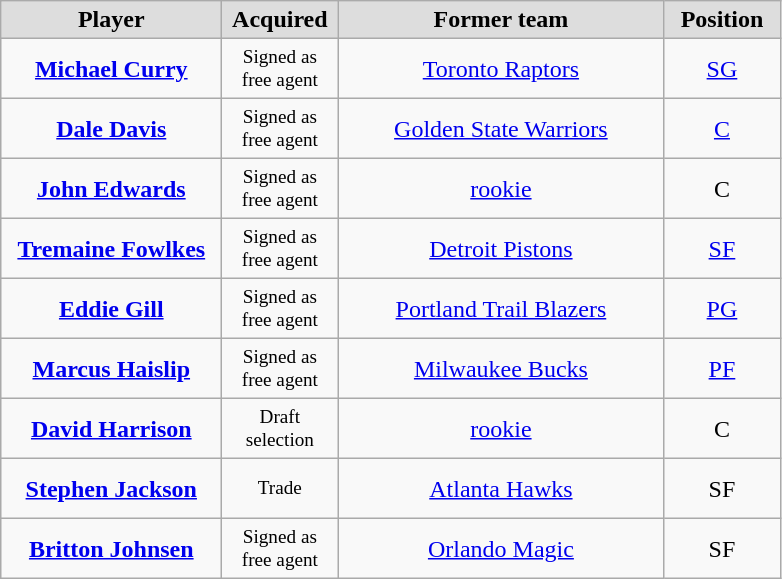<table class="wikitable" style="text-align: center">
<tr align="center" bgcolor="#dddddd">
<td style="width:140px"><strong>Player</strong></td>
<td style="width:70px"><strong>Acquired</strong></td>
<td style="width:210px"><strong>Former team</strong></td>
<td style="width:70px"><strong>Position</strong></td>
</tr>
<tr style="height:40px">
<td><strong><a href='#'>Michael Curry</a></strong></td>
<td style="font-size: 80%">Signed as free agent</td>
<td><a href='#'>Toronto Raptors</a></td>
<td><a href='#'>SG</a></td>
</tr>
<tr style="height:40px">
<td><strong><a href='#'>Dale Davis</a></strong></td>
<td style="font-size: 80%">Signed as free agent</td>
<td><a href='#'>Golden State Warriors</a></td>
<td><a href='#'>C</a></td>
</tr>
<tr style="height:40px">
<td><strong><a href='#'>John Edwards</a></strong></td>
<td style="font-size: 80%">Signed as free agent</td>
<td><a href='#'>rookie</a></td>
<td>C</td>
</tr>
<tr style="height:40px">
<td><strong><a href='#'>Tremaine Fowlkes</a></strong></td>
<td style="font-size: 80%">Signed as free agent</td>
<td><a href='#'>Detroit Pistons</a></td>
<td><a href='#'>SF</a></td>
</tr>
<tr style="height:40px">
<td><strong><a href='#'>Eddie Gill</a></strong></td>
<td style="font-size: 80%">Signed as free agent</td>
<td><a href='#'>Portland Trail Blazers</a></td>
<td><a href='#'>PG</a></td>
</tr>
<tr style="height:40px">
<td><strong><a href='#'>Marcus Haislip</a></strong></td>
<td style="font-size: 80%">Signed as free agent</td>
<td><a href='#'>Milwaukee Bucks</a></td>
<td><a href='#'>PF</a></td>
</tr>
<tr style="height:40px">
<td><strong><a href='#'>David Harrison</a></strong></td>
<td style="font-size: 80%">Draft selection</td>
<td><a href='#'>rookie</a></td>
<td>C</td>
</tr>
<tr style="height:40px">
<td><strong><a href='#'>Stephen Jackson</a></strong></td>
<td style="font-size: 80%">Trade</td>
<td><a href='#'>Atlanta Hawks</a></td>
<td>SF</td>
</tr>
<tr style="height:40px">
<td><strong><a href='#'>Britton Johnsen</a></strong></td>
<td style="font-size: 80%">Signed as free agent</td>
<td><a href='#'>Orlando Magic</a></td>
<td>SF</td>
</tr>
</table>
